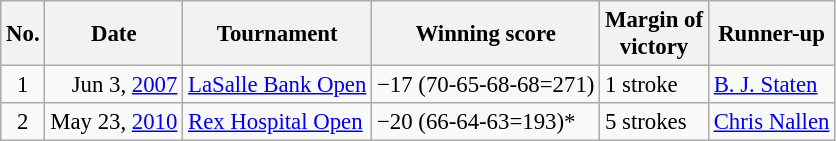<table class="wikitable" style="font-size:95%;">
<tr>
<th>No.</th>
<th>Date</th>
<th>Tournament</th>
<th>Winning score</th>
<th>Margin of<br>victory</th>
<th>Runner-up</th>
</tr>
<tr>
<td align=center>1</td>
<td align=right>Jun 3, <a href='#'>2007</a></td>
<td><a href='#'>LaSalle Bank Open</a></td>
<td>−17 (70-65-68-68=271)</td>
<td>1 stroke</td>
<td> <a href='#'>B. J. Staten</a></td>
</tr>
<tr>
<td align=center>2</td>
<td align=right>May 23, <a href='#'>2010</a></td>
<td><a href='#'>Rex Hospital Open</a></td>
<td>−20 (66-64-63=193)*</td>
<td>5 strokes</td>
<td> <a href='#'>Chris Nallen</a></td>
</tr>
</table>
